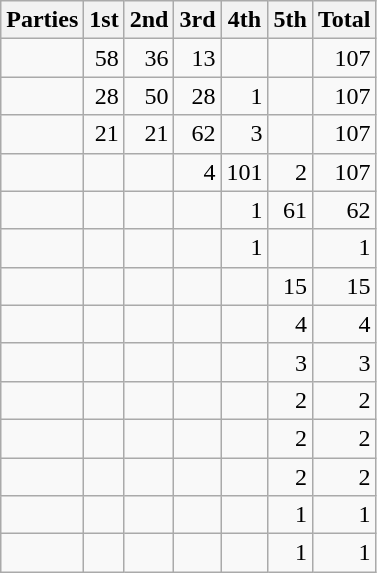<table class="wikitable" style="text-align:right;">
<tr>
<th style="text-align:left;">Parties</th>
<th>1st</th>
<th>2nd</th>
<th>3rd</th>
<th>4th</th>
<th>5th</th>
<th>Total</th>
</tr>
<tr>
<td style="text-align:left;"></td>
<td>58</td>
<td>36</td>
<td>13</td>
<td></td>
<td></td>
<td>107</td>
</tr>
<tr>
<td style="text-align:left;"></td>
<td>28</td>
<td>50</td>
<td>28</td>
<td>1</td>
<td></td>
<td>107</td>
</tr>
<tr>
<td style="text-align:left;"></td>
<td>21</td>
<td>21</td>
<td>62</td>
<td>3</td>
<td></td>
<td>107</td>
</tr>
<tr>
<td style="text-align:left;"></td>
<td></td>
<td></td>
<td>4</td>
<td>101</td>
<td>2</td>
<td>107</td>
</tr>
<tr>
<td style="text-align:left;"></td>
<td></td>
<td></td>
<td></td>
<td>1</td>
<td>61</td>
<td>62</td>
</tr>
<tr>
<td style="text-align:left;"></td>
<td></td>
<td></td>
<td></td>
<td>1</td>
<td></td>
<td>1</td>
</tr>
<tr>
<td style="text-align:left;"></td>
<td></td>
<td></td>
<td></td>
<td></td>
<td>15</td>
<td>15</td>
</tr>
<tr>
<td style="text-align:left;"></td>
<td></td>
<td></td>
<td></td>
<td></td>
<td>4</td>
<td>4</td>
</tr>
<tr>
<td style="text-align:left;"></td>
<td></td>
<td></td>
<td></td>
<td></td>
<td>3</td>
<td>3</td>
</tr>
<tr>
<td style="text-align:left;"></td>
<td></td>
<td></td>
<td></td>
<td></td>
<td>2</td>
<td>2</td>
</tr>
<tr>
<td style="text-align:left;"></td>
<td></td>
<td></td>
<td></td>
<td></td>
<td>2</td>
<td>2</td>
</tr>
<tr>
<td style="text-align:left;"></td>
<td></td>
<td></td>
<td></td>
<td></td>
<td>2</td>
<td>2</td>
</tr>
<tr>
<td style="text-align:left;"></td>
<td></td>
<td></td>
<td></td>
<td></td>
<td>1</td>
<td>1</td>
</tr>
<tr>
<td style="text-align:left;"></td>
<td></td>
<td></td>
<td></td>
<td></td>
<td>1</td>
<td>1</td>
</tr>
</table>
